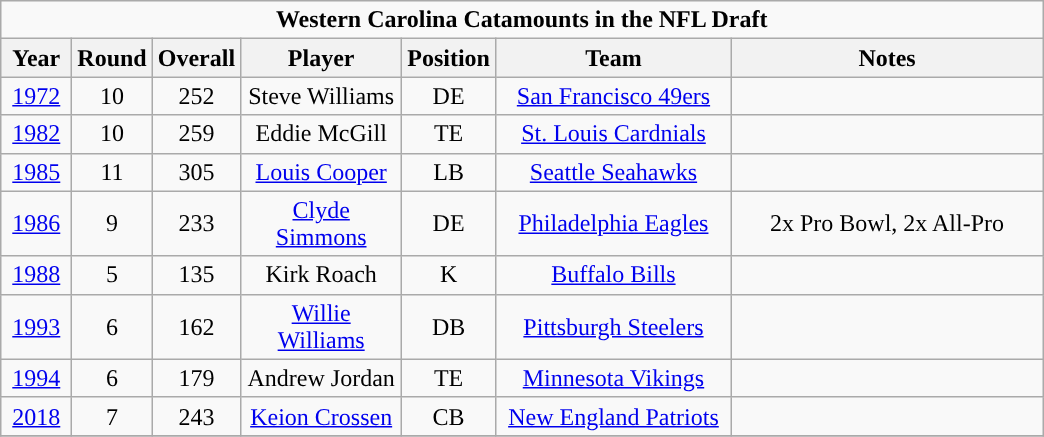<table class="wikitable sortable" style="text-align:center">
<tr>
<td colspan="7"><strong>Western Carolina Catamounts in the NFL Draft</strong></td>
</tr>
<tr>
<th width=40px>Year</th>
<th width=40px>Round</th>
<th width=50px>Overall</th>
<th width=100px>Player</th>
<th width=20px>Position</th>
<th width=150px>Team</th>
<th width=200px>Notes</th>
</tr>
<tr>
<td><a href='#'>1972</a></td>
<td>10</td>
<td>252</td>
<td>Steve Williams</td>
<td>DE</td>
<td><a href='#'>San Francisco 49ers</a></td>
<td></td>
</tr>
<tr>
<td><a href='#'>1982</a></td>
<td>10</td>
<td>259</td>
<td>Eddie McGill</td>
<td>TE</td>
<td><a href='#'>St. Louis Cardnials</a></td>
<td></td>
</tr>
<tr>
<td><a href='#'>1985</a></td>
<td>11</td>
<td>305</td>
<td><a href='#'>Louis Cooper</a></td>
<td>LB</td>
<td><a href='#'>Seattle Seahawks</a></td>
<td></td>
</tr>
<tr>
<td><a href='#'>1986</a></td>
<td>9</td>
<td>233</td>
<td><a href='#'>Clyde Simmons</a></td>
<td>DE</td>
<td><a href='#'>Philadelphia Eagles</a></td>
<td>2x Pro Bowl, 2x All-Pro</td>
</tr>
<tr>
<td><a href='#'>1988</a></td>
<td>5</td>
<td>135</td>
<td>Kirk Roach</td>
<td>K</td>
<td><a href='#'>Buffalo Bills</a></td>
<td></td>
</tr>
<tr>
<td><a href='#'>1993</a></td>
<td>6</td>
<td>162</td>
<td><a href='#'>Willie Williams</a></td>
<td>DB</td>
<td><a href='#'>Pittsburgh Steelers</a></td>
<td></td>
</tr>
<tr>
<td><a href='#'>1994</a></td>
<td>6</td>
<td>179</td>
<td>Andrew Jordan</td>
<td>TE</td>
<td><a href='#'>Minnesota Vikings</a></td>
<td></td>
</tr>
<tr>
<td><a href='#'>2018</a></td>
<td>7</td>
<td>243</td>
<td><a href='#'>Keion Crossen</a></td>
<td>CB</td>
<td><a href='#'>New England Patriots</a></td>
<td></td>
</tr>
<tr>
</tr>
</table>
